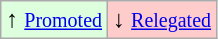<table class="wikitable" align="center">
<tr>
<td bgcolor="#ddffdd">↑ <small><a href='#'>Promoted</a></small></td>
<td bgcolor="#ffcccc">↓ <small><a href='#'>Relegated</a></small></td>
</tr>
</table>
